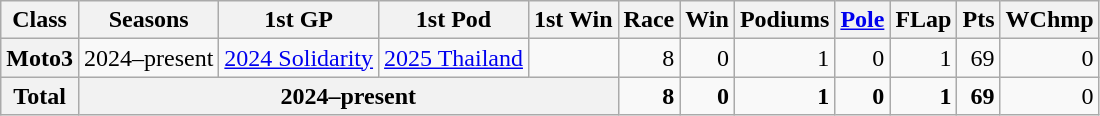<table class="wikitable" style="text-align:right;">
<tr>
<th>Class</th>
<th>Seasons</th>
<th>1st GP</th>
<th>1st Pod</th>
<th>1st Win</th>
<th>Race</th>
<th>Win</th>
<th>Podiums</th>
<th><a href='#'>Pole</a></th>
<th>FLap</th>
<th>Pts</th>
<th>WChmp</th>
</tr>
<tr>
<th>Moto3</th>
<td>2024–present</td>
<td style="text-align:left;"><a href='#'>2024 Solidarity</a></td>
<td style="text-align:left;"><a href='#'>2025 Thailand</a></td>
<td style="text-align:left;"></td>
<td>8</td>
<td>0</td>
<td>1</td>
<td>0</td>
<td>1</td>
<td>69</td>
<td>0</td>
</tr>
<tr>
<th>Total</th>
<th colspan="4">2024–present</th>
<td><strong>8</strong></td>
<td><strong>0</strong></td>
<td><strong>1</strong></td>
<td><strong>0</strong></td>
<td><strong>1</strong></td>
<td><strong>69</strong></td>
<td>0</td>
</tr>
</table>
